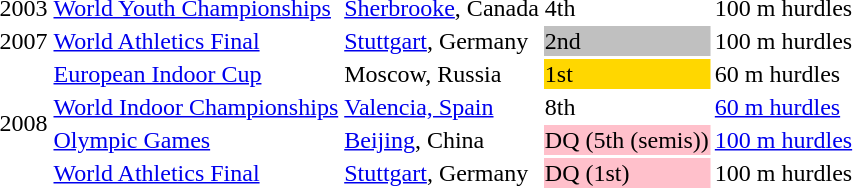<table>
<tr>
<td>2003</td>
<td><a href='#'>World Youth Championships</a></td>
<td><a href='#'>Sherbrooke</a>, Canada</td>
<td>4th</td>
<td>100 m hurdles</td>
</tr>
<tr>
<td>2007</td>
<td><a href='#'>World Athletics Final</a></td>
<td><a href='#'>Stuttgart</a>, Germany</td>
<td bgcolor="silver">2nd</td>
<td>100 m hurdles</td>
</tr>
<tr>
<td rowspan=4>2008</td>
<td><a href='#'>European Indoor Cup</a></td>
<td>Moscow, Russia</td>
<td bgcolor=gold>1st</td>
<td>60 m hurdles</td>
</tr>
<tr>
<td><a href='#'>World Indoor Championships</a></td>
<td><a href='#'>Valencia, Spain</a></td>
<td>8th</td>
<td><a href='#'>60 m hurdles</a></td>
</tr>
<tr>
<td><a href='#'>Olympic Games</a></td>
<td><a href='#'>Beijing</a>, China</td>
<td bgcolor="pink">DQ (5th (semis))</td>
<td><a href='#'>100 m hurdles</a></td>
</tr>
<tr>
<td><a href='#'>World Athletics Final</a></td>
<td><a href='#'>Stuttgart</a>, Germany</td>
<td bgcolor="pink">DQ (1st)</td>
<td>100 m hurdles</td>
</tr>
</table>
